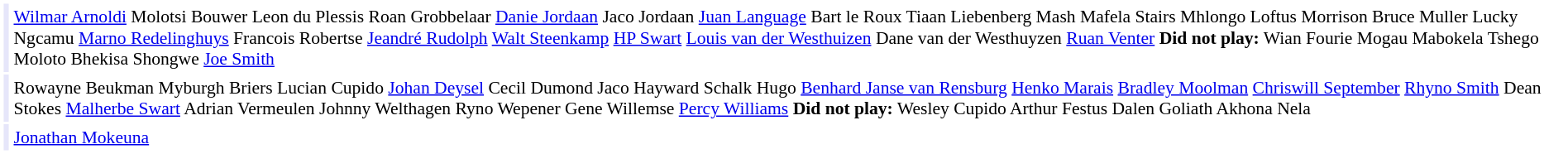<table cellpadding="2" style="border: 1px solid white; font-size:90%;">
<tr>
<td style="text-align:right;" bgcolor="lavender"></td>
<td style="text-align:left;"><a href='#'>Wilmar Arnoldi</a> Molotsi Bouwer Leon du Plessis Roan Grobbelaar <a href='#'>Danie Jordaan</a> Jaco Jordaan <a href='#'>Juan Language</a> Bart le Roux Tiaan Liebenberg Mash Mafela Stairs Mhlongo Loftus Morrison Bruce Muller Lucky Ngcamu <a href='#'>Marno Redelinghuys</a> Francois Robertse <a href='#'>Jeandré Rudolph</a> <a href='#'>Walt Steenkamp</a> <a href='#'>HP Swart</a> <a href='#'>Louis van der Westhuizen</a> Dane van der Westhuyzen <a href='#'>Ruan Venter</a> <strong>Did not play:</strong> Wian Fourie Mogau Mabokela Tshego Moloto Bhekisa Shongwe <a href='#'>Joe Smith</a></td>
</tr>
<tr>
<td style="text-align:right;" bgcolor="lavender"></td>
<td style="text-align:left;">Rowayne Beukman Myburgh Briers Lucian Cupido <a href='#'>Johan Deysel</a> Cecil Dumond Jaco Hayward Schalk Hugo <a href='#'>Benhard Janse van Rensburg</a> <a href='#'>Henko Marais</a> <a href='#'>Bradley Moolman</a> <a href='#'>Chriswill September</a> <a href='#'>Rhyno Smith</a> Dean Stokes <a href='#'>Malherbe Swart</a> Adrian Vermeulen Johnny Welthagen Ryno Wepener Gene Willemse <a href='#'>Percy Williams</a> <strong>Did not play:</strong> Wesley Cupido Arthur Festus Dalen Goliath Akhona Nela</td>
</tr>
<tr>
<td style="text-align:right;" bgcolor="lavender"></td>
<td style="text-align:left;"><a href='#'>Jonathan Mokeuna</a></td>
</tr>
</table>
